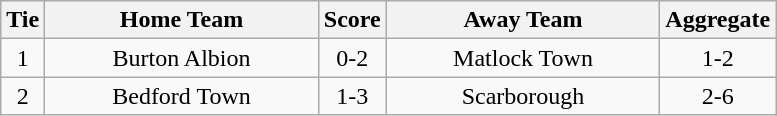<table class="wikitable" style="text-align:center;">
<tr>
<th width=20>Tie</th>
<th width=175>Home Team</th>
<th width=20>Score</th>
<th width=175>Away Team</th>
<th width=20>Aggregate</th>
</tr>
<tr>
<td>1</td>
<td>Burton Albion</td>
<td>0-2</td>
<td>Matlock Town</td>
<td>1-2</td>
</tr>
<tr>
<td>2</td>
<td>Bedford Town</td>
<td>1-3</td>
<td>Scarborough</td>
<td>2-6</td>
</tr>
</table>
